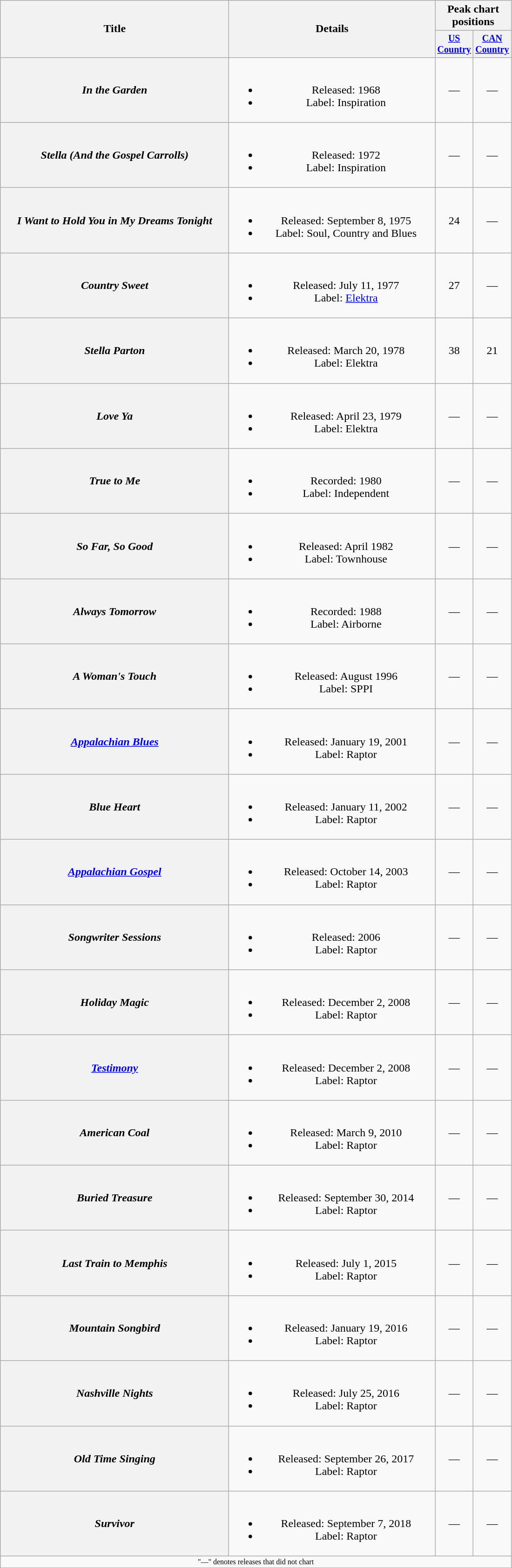<table class="wikitable plainrowheaders" style="text-align:center;">
<tr>
<th rowspan="2" style="width:20em;">Title</th>
<th rowspan="2" style="width:18em;">Details</th>
<th colspan="2">Peak chart<br>positions</th>
</tr>
<tr style="font-size:smaller;">
<th width="45"><a href='#'>US Country</a></th>
<th width="45"><a href='#'>CAN Country</a></th>
</tr>
<tr>
<th scope="row"><em>In the Garden</em><br></th>
<td><br><ul><li>Released: 1968</li><li>Label: Inspiration</li></ul></td>
<td>—</td>
<td>—</td>
</tr>
<tr>
<th scope="row"><em>Stella (And the Gospel Carrolls)</em></th>
<td><br><ul><li>Released: 1972</li><li>Label: Inspiration</li></ul></td>
<td>—</td>
<td>—</td>
</tr>
<tr>
<th scope="row"><em>I Want to Hold You in My Dreams Tonight</em></th>
<td><br><ul><li>Released: September 8, 1975</li><li>Label: Soul, Country and Blues</li></ul></td>
<td>24</td>
<td>—</td>
</tr>
<tr>
<th scope="row"><em>Country Sweet</em></th>
<td><br><ul><li>Released: July 11, 1977</li><li>Label: <a href='#'>Elektra</a></li></ul></td>
<td>27</td>
<td>—</td>
</tr>
<tr>
<th scope="row"><em>Stella Parton</em></th>
<td><br><ul><li>Released: March 20, 1978</li><li>Label: Elektra</li></ul></td>
<td>38</td>
<td>21</td>
</tr>
<tr>
<th scope="row"><em>Love Ya</em></th>
<td><br><ul><li>Released: April 23, 1979</li><li>Label: Elektra</li></ul></td>
<td>—</td>
<td>—</td>
</tr>
<tr>
<th scope="row"><em>True to Me</em></th>
<td><br><ul><li>Recorded:  1980</li><li>Label: Independent</li></ul></td>
<td>—</td>
<td>—</td>
</tr>
<tr>
<th scope="row"><em>So Far, So Good</em></th>
<td><br><ul><li>Released: April 1982</li><li>Label: Townhouse</li></ul></td>
<td>—</td>
<td>—</td>
</tr>
<tr>
<th scope="row"><em>Always Tomorrow</em></th>
<td><br><ul><li>Recorded: 1988</li><li>Label: Airborne</li></ul></td>
<td>—</td>
<td>—</td>
</tr>
<tr>
<th scope="row"><em>A Woman's Touch</em></th>
<td><br><ul><li>Released: August 1996</li><li>Label: SPPI</li></ul></td>
<td>—</td>
<td>—</td>
</tr>
<tr>
<th scope="row"><em><a href='#'>Appalachian Blues</a></em></th>
<td><br><ul><li>Released: January 19, 2001</li><li>Label: Raptor</li></ul></td>
<td>—</td>
<td>—</td>
</tr>
<tr>
<th scope="row"><em>Blue Heart</em></th>
<td><br><ul><li>Released: January 11, 2002</li><li>Label: Raptor</li></ul></td>
<td>—</td>
<td>—</td>
</tr>
<tr>
<th scope="row"><em><a href='#'>Appalachian Gospel</a></em></th>
<td><br><ul><li>Released: October 14, 2003</li><li>Label: Raptor</li></ul></td>
<td>—</td>
<td>—</td>
</tr>
<tr>
<th scope="row"><em>Songwriter Sessions</em></th>
<td><br><ul><li>Released: 2006</li><li>Label: Raptor</li></ul></td>
<td>—</td>
<td>—</td>
</tr>
<tr>
<th scope="row"><em>Holiday Magic</em></th>
<td><br><ul><li>Released: December 2, 2008</li><li>Label: Raptor</li></ul></td>
<td>—</td>
<td>—</td>
</tr>
<tr>
<th scope="row"><em><a href='#'>Testimony</a></em></th>
<td><br><ul><li>Released: December 2, 2008</li><li>Label: Raptor</li></ul></td>
<td>—</td>
<td>—</td>
</tr>
<tr>
<th scope="row"><em>American Coal</em></th>
<td><br><ul><li>Released: March 9, 2010</li><li>Label: Raptor</li></ul></td>
<td>—</td>
<td>—</td>
</tr>
<tr>
<th scope="row"><em>Buried Treasure</em></th>
<td><br><ul><li>Released: September 30, 2014</li><li>Label: Raptor</li></ul></td>
<td>—</td>
<td>—</td>
</tr>
<tr>
<th scope="row"><em>Last Train to Memphis</em></th>
<td><br><ul><li>Released: July 1, 2015</li><li>Label: Raptor</li></ul></td>
<td>—</td>
<td>—</td>
</tr>
<tr>
<th scope="row"><em>Mountain Songbird</em></th>
<td><br><ul><li>Released: January 19, 2016</li><li>Label: Raptor</li></ul></td>
<td>—</td>
<td>—</td>
</tr>
<tr>
<th scope="row"><em>Nashville Nights</em></th>
<td><br><ul><li>Released: July 25, 2016</li><li>Label: Raptor</li></ul></td>
<td>—</td>
<td>—</td>
</tr>
<tr>
<th scope="row"><em>Old Time Singing</em></th>
<td><br><ul><li>Released: September 26, 2017</li><li>Label: Raptor</li></ul></td>
<td>—</td>
<td>—</td>
</tr>
<tr>
<th scope="row"><em>Survivor</em></th>
<td><br><ul><li>Released: September 7, 2018</li><li>Label: Raptor</li></ul></td>
<td>—</td>
<td>—</td>
</tr>
<tr>
<td colspan="4" style="font-size: 8pt">"—" denotes releases that did not chart</td>
</tr>
<tr>
</tr>
</table>
